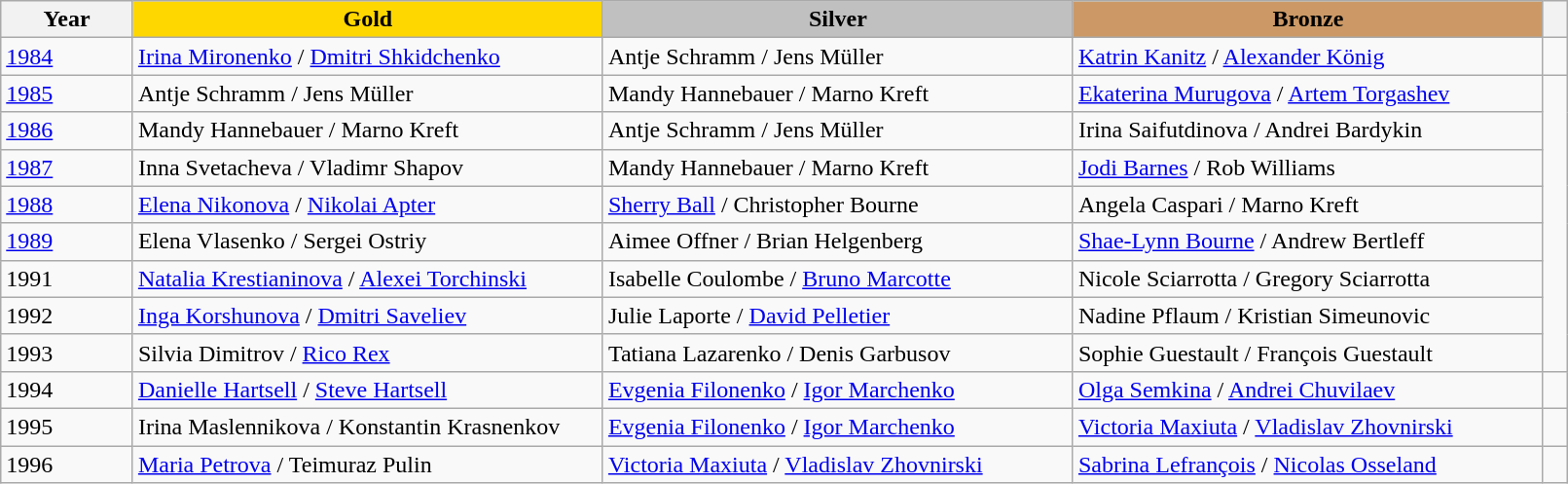<table class="wikitable unsortable" style="text-align:left; width:85%">
<tr>
<th scope="col" style="text-align:center">Year</th>
<td scope="col" style="text-align:center; width:30%; background:gold"><strong>Gold</strong></td>
<td scope="col" style="text-align:center; width:30%; background:silver"><strong>Silver</strong></td>
<td scope="col" style="text-align:center; width:30%; background:#c96"><strong>Bronze</strong></td>
<th scope="col" style="text-align:center"></th>
</tr>
<tr>
<td><a href='#'>1984</a></td>
<td> <a href='#'>Irina Mironenko</a> / <a href='#'>Dmitri Shkidchenko</a></td>
<td> Antje Schramm / Jens Müller</td>
<td> <a href='#'>Katrin Kanitz</a> / <a href='#'>Alexander König</a></td>
<td></td>
</tr>
<tr>
<td><a href='#'>1985</a></td>
<td> Antje Schramm / Jens Müller</td>
<td> Mandy Hannebauer / Marno Kreft</td>
<td> <a href='#'>Ekaterina Murugova</a> / <a href='#'>Artem Torgashev</a></td>
<td rowspan="8"></td>
</tr>
<tr>
<td><a href='#'>1986</a></td>
<td> Mandy Hannebauer / Marno Kreft</td>
<td> Antje Schramm / Jens Müller</td>
<td> Irina Saifutdinova / Andrei Bardykin</td>
</tr>
<tr>
<td><a href='#'>1987</a></td>
<td> Inna Svetacheva /  Vladimr Shapov</td>
<td> Mandy Hannebauer / Marno Kreft</td>
<td> <a href='#'>Jodi Barnes</a> /  Rob Williams</td>
</tr>
<tr>
<td><a href='#'>1988</a></td>
<td> <a href='#'>Elena Nikonova</a> / <a href='#'>Nikolai Apter</a></td>
<td> <a href='#'>Sherry Ball</a> / Christopher Bourne</td>
<td> Angela Caspari / Marno Kreft</td>
</tr>
<tr>
<td><a href='#'>1989</a></td>
<td> Elena Vlasenko / Sergei Ostriy</td>
<td> Aimee Offner / Brian Helgenberg</td>
<td> <a href='#'>Shae-Lynn Bourne</a> / Andrew Bertleff</td>
</tr>
<tr>
<td>1991</td>
<td> <a href='#'>Natalia Krestianinova</a> / <a href='#'>Alexei Torchinski</a></td>
<td> Isabelle Coulombe / <a href='#'>Bruno Marcotte</a></td>
<td> Nicole Sciarrotta / Gregory Sciarrotta</td>
</tr>
<tr>
<td>1992</td>
<td> <a href='#'>Inga Korshunova</a> / <a href='#'>Dmitri Saveliev</a></td>
<td> Julie Laporte / <a href='#'>David Pelletier</a></td>
<td> Nadine Pflaum / Kristian Simeunovic</td>
</tr>
<tr>
<td>1993</td>
<td> Silvia Dimitrov / <a href='#'>Rico Rex</a></td>
<td> Tatiana Lazarenko / Denis Garbusov</td>
<td> Sophie Guestault / François Guestault</td>
</tr>
<tr>
<td>1994</td>
<td> <a href='#'>Danielle Hartsell</a> / <a href='#'>Steve Hartsell</a></td>
<td> <a href='#'>Evgenia Filonenko</a> / <a href='#'>Igor Marchenko</a></td>
<td> <a href='#'>Olga Semkina</a> / <a href='#'>Andrei Chuvilaev</a></td>
<td></td>
</tr>
<tr>
<td>1995</td>
<td> Irina Maslennikova / Konstantin Krasnenkov</td>
<td> <a href='#'>Evgenia Filonenko</a> / <a href='#'>Igor Marchenko</a></td>
<td> <a href='#'>Victoria Maxiuta</a> / <a href='#'>Vladislav Zhovnirski</a></td>
<td></td>
</tr>
<tr>
<td>1996</td>
<td> <a href='#'>Maria Petrova</a> / Teimuraz Pulin</td>
<td> <a href='#'>Victoria Maxiuta</a> / <a href='#'>Vladislav Zhovnirski</a></td>
<td> <a href='#'>Sabrina Lefrançois</a> / <a href='#'>Nicolas Osseland</a></td>
<td></td>
</tr>
</table>
